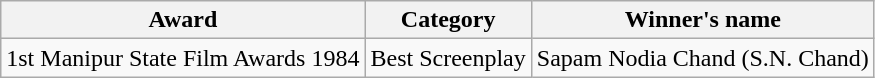<table class="wikitable sortable">
<tr>
<th>Award</th>
<th>Category</th>
<th>Winner's name</th>
</tr>
<tr>
<td>1st Manipur State Film Awards 1984</td>
<td>Best Screenplay</td>
<td>Sapam Nodia Chand (S.N. Chand)</td>
</tr>
</table>
